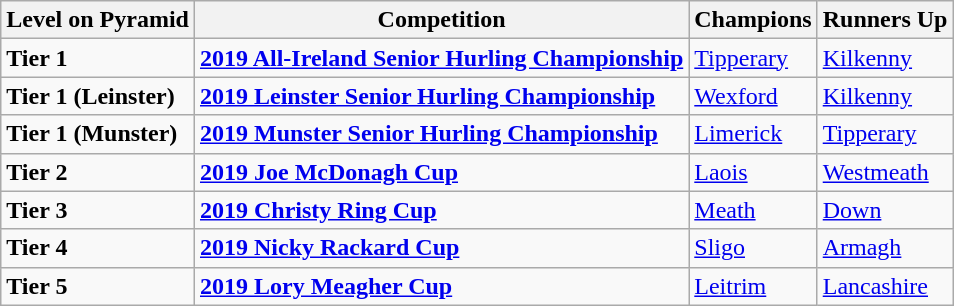<table class="wikitable">
<tr>
<th>Level on Pyramid</th>
<th>Competition</th>
<th>Champions</th>
<th>Runners Up</th>
</tr>
<tr>
<td><strong>Tier 1</strong></td>
<td><a href='#'><strong>2019 All-Ireland Senior Hurling Championship</strong></a></td>
<td> <a href='#'>Tipperary</a></td>
<td> <a href='#'>Kilkenny</a></td>
</tr>
<tr>
<td><strong>Tier 1 (Leinster)</strong></td>
<td><strong><a href='#'>2019 Leinster Senior Hurling Championship</a></strong></td>
<td> <a href='#'>Wexford</a></td>
<td> <a href='#'>Kilkenny</a></td>
</tr>
<tr>
<td><strong>Tier 1 (Munster)</strong></td>
<td><strong><a href='#'>2019 Munster Senior Hurling Championship</a></strong></td>
<td> <a href='#'>Limerick</a></td>
<td> <a href='#'>Tipperary</a></td>
</tr>
<tr>
<td><strong>Tier 2</strong></td>
<td><strong><a href='#'>2019 Joe McDonagh Cup</a></strong></td>
<td> <a href='#'>Laois</a></td>
<td> <a href='#'>Westmeath</a></td>
</tr>
<tr>
<td><strong>Tier 3</strong></td>
<td><strong><a href='#'>2019 Christy Ring Cup</a></strong></td>
<td> <a href='#'>Meath</a></td>
<td> <a href='#'>Down</a></td>
</tr>
<tr>
<td><strong>Tier 4</strong></td>
<td><strong><a href='#'>2019 Nicky Rackard Cup</a></strong></td>
<td> <a href='#'>Sligo</a></td>
<td> <a href='#'>Armagh</a></td>
</tr>
<tr>
<td><strong>Tier 5</strong></td>
<td><strong><a href='#'>2019 Lory Meagher Cup</a></strong></td>
<td> <a href='#'>Leitrim</a></td>
<td> <a href='#'>Lancashire</a></td>
</tr>
</table>
